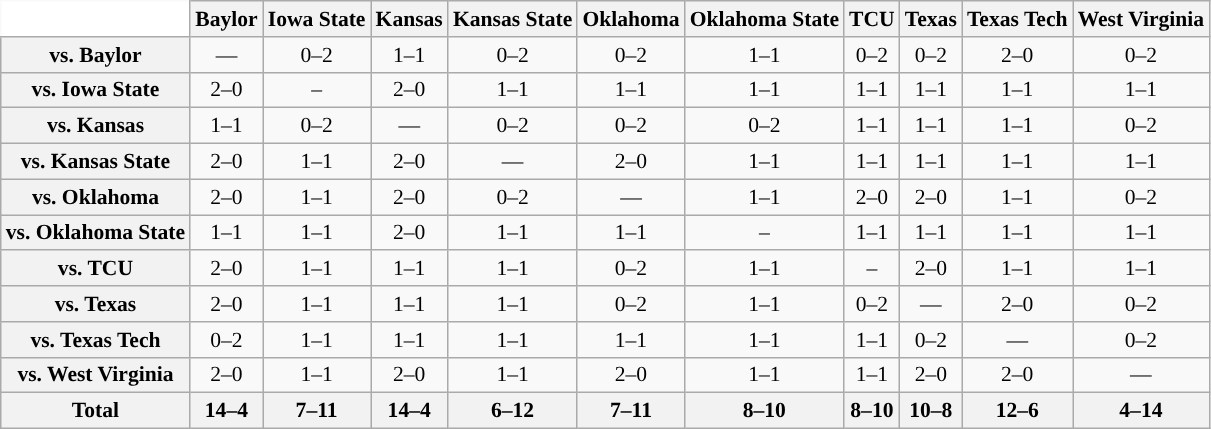<table class="wikitable" style="white-space:nowrap;font-size:90%;">
<tr>
<th colspan="1" style="background:white; border-top-style:hidden; border-left-style:hidden;" width="75"> </th>
<th>Baylor</th>
<th>Iowa State</th>
<th>Kansas</th>
<th>Kansas State</th>
<th>Oklahoma</th>
<th>Oklahoma State</th>
<th>TCU</th>
<th>Texas</th>
<th>Texas Tech</th>
<th>West Virginia</th>
</tr>
<tr style="text-align:center;">
<th>vs. Baylor</th>
<td>—</td>
<td>0–2</td>
<td>1–1</td>
<td>0–2</td>
<td>0–2</td>
<td>1–1</td>
<td>0–2</td>
<td>0–2</td>
<td>2–0</td>
<td>0–2</td>
</tr>
<tr style="text-align:center;">
<th>vs. Iowa State</th>
<td>2–0</td>
<td>–</td>
<td>2–0</td>
<td>1–1</td>
<td>1–1</td>
<td>1–1</td>
<td>1–1</td>
<td>1–1</td>
<td>1–1</td>
<td>1–1</td>
</tr>
<tr style="text-align:center;">
<th>vs. Kansas</th>
<td>1–1</td>
<td>0–2</td>
<td>—</td>
<td>0–2</td>
<td>0–2</td>
<td>0–2</td>
<td>1–1</td>
<td>1–1</td>
<td>1–1</td>
<td>0–2</td>
</tr>
<tr style="text-align:center;">
<th>vs. Kansas State</th>
<td>2–0</td>
<td>1–1</td>
<td>2–0</td>
<td>—</td>
<td>2–0</td>
<td>1–1</td>
<td>1–1</td>
<td>1–1</td>
<td>1–1</td>
<td>1–1</td>
</tr>
<tr style="text-align:center;">
<th>vs. Oklahoma</th>
<td>2–0</td>
<td>1–1</td>
<td>2–0</td>
<td>0–2</td>
<td>—</td>
<td>1–1</td>
<td>2–0</td>
<td>2–0</td>
<td>1–1</td>
<td>0–2</td>
</tr>
<tr style="text-align:center;">
<th>vs. Oklahoma State</th>
<td>1–1</td>
<td>1–1</td>
<td>2–0</td>
<td>1–1</td>
<td>1–1</td>
<td>–</td>
<td>1–1</td>
<td>1–1</td>
<td>1–1</td>
<td>1–1</td>
</tr>
<tr style="text-align:center;">
<th>vs. TCU</th>
<td>2–0</td>
<td>1–1</td>
<td>1–1</td>
<td>1–1</td>
<td>0–2</td>
<td>1–1</td>
<td>–</td>
<td>2–0</td>
<td>1–1</td>
<td>1–1</td>
</tr>
<tr style="text-align:center;">
<th>vs. Texas</th>
<td>2–0</td>
<td>1–1</td>
<td>1–1</td>
<td>1–1</td>
<td>0–2</td>
<td>1–1</td>
<td>0–2</td>
<td>—</td>
<td>2–0</td>
<td>0–2</td>
</tr>
<tr style="text-align:center;">
<th>vs. Texas Tech</th>
<td>0–2</td>
<td>1–1</td>
<td>1–1</td>
<td>1–1</td>
<td>1–1</td>
<td>1–1</td>
<td>1–1</td>
<td>0–2</td>
<td>—</td>
<td>0–2</td>
</tr>
<tr style="text-align:center;">
<th>vs. West Virginia</th>
<td>2–0</td>
<td>1–1</td>
<td>2–0</td>
<td>1–1</td>
<td>2–0</td>
<td>1–1</td>
<td>1–1</td>
<td>2–0</td>
<td>2–0</td>
<td>—<br></td>
</tr>
<tr style="text-align:center;">
<th>Total</th>
<th>14–4</th>
<th>7–11</th>
<th>14–4</th>
<th>6–12</th>
<th>7–11</th>
<th>8–10</th>
<th>8–10</th>
<th>10–8</th>
<th>12–6</th>
<th>4–14</th>
</tr>
</table>
